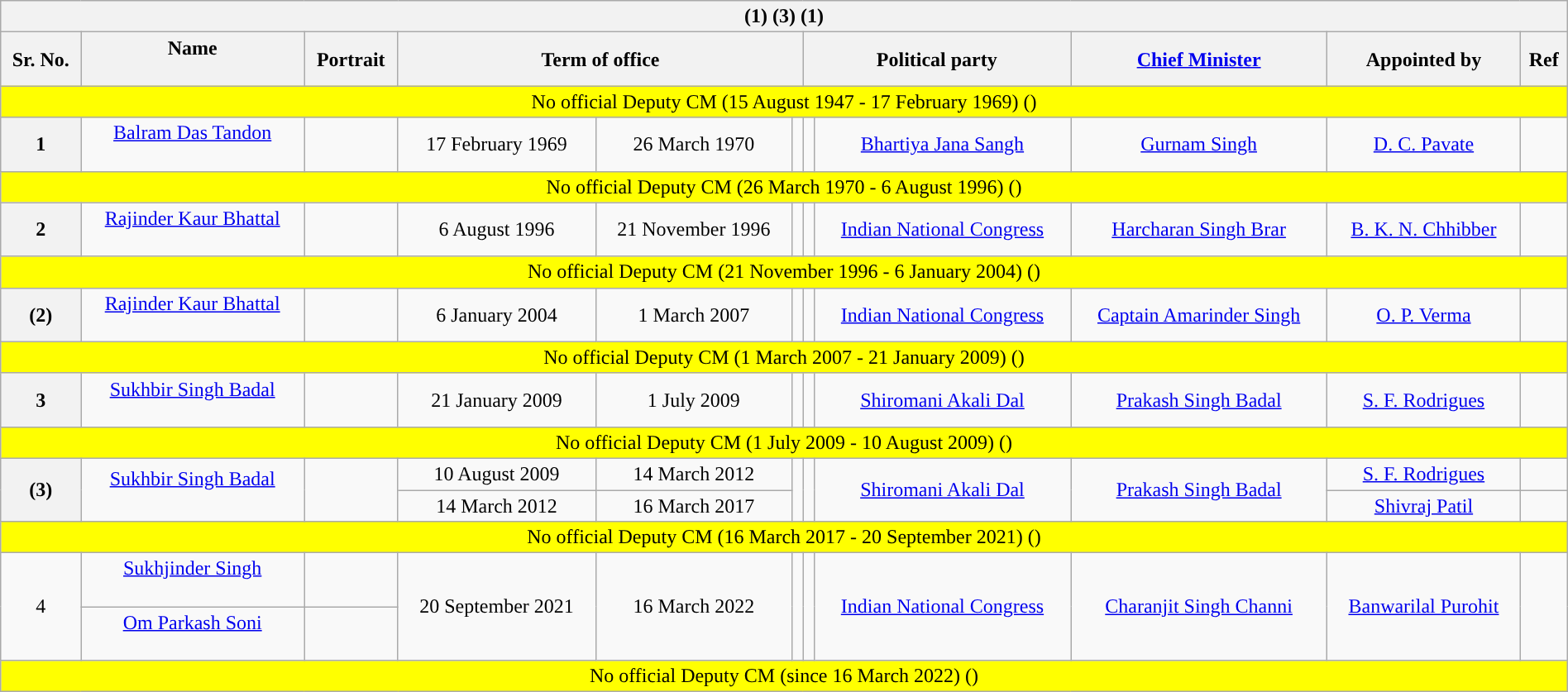<table class="wikitable" style="width:100%; text-align:center">
<tr>
<th colspan=11> (1) (3) (1)</th>
</tr>
<tr>
<th>Sr. No.</th>
<th>Name<br><br></th>
<th>Portrait</th>
<th colspan=3>Term of office</th>
<th colspan=2>Political party</th>
<th><a href='#'>Chief Minister</a></th>
<th>Appointed by</th>
<th>Ref</th>
</tr>
<tr>
<td colspan=11 bgcolor=yellow>No official Deputy CM (15 August 1947 - 17 February 1969) ()</td>
</tr>
<tr>
<th>1</th>
<td><a href='#'>Balram Das Tandon</a><br><br></td>
<td></td>
<td>17 February 1969</td>
<td>26 March 1970</td>
<td></td>
<td bgcolor=></td>
<td><a href='#'>Bhartiya Jana Sangh</a></td>
<td><a href='#'>Gurnam Singh</a></td>
<td><a href='#'>D. C. Pavate</a></td>
<td></td>
</tr>
<tr>
<td colspan=11 bgcolor=yellow>No official Deputy CM (26 March 1970 - 6 August 1996) ()</td>
</tr>
<tr>
<th>2</th>
<td><a href='#'>Rajinder Kaur Bhattal</a><br><br></td>
<td></td>
<td>6 August 1996</td>
<td>21 November 1996</td>
<td></td>
<td></td>
<td><a href='#'>Indian National Congress</a></td>
<td><a href='#'>Harcharan Singh Brar</a></td>
<td><a href='#'>B. K. N. Chhibber</a></td>
<td></td>
</tr>
<tr>
<td colspan=11 bgcolor=yellow>No official Deputy CM (21 November 1996 - 6 January 2004) ()</td>
</tr>
<tr>
<th>(2)</th>
<td><a href='#'>Rajinder Kaur Bhattal</a><br><br></td>
<td></td>
<td>6 January 2004</td>
<td>1 March 2007</td>
<td></td>
<td></td>
<td><a href='#'>Indian National Congress</a></td>
<td><a href='#'>Captain Amarinder Singh</a></td>
<td><a href='#'>O. P. Verma</a></td>
<td></td>
</tr>
<tr>
<td colspan=11 bgcolor=yellow>No official Deputy CM (1 March 2007 - 21 January 2009) ()</td>
</tr>
<tr>
<th>3</th>
<td><a href='#'>Sukhbir Singh Badal</a><br><br></td>
<td></td>
<td>21 January 2009</td>
<td>1 July 2009</td>
<td></td>
<td></td>
<td><a href='#'>Shiromani Akali Dal</a></td>
<td><a href='#'>Prakash Singh Badal</a></td>
<td><a href='#'>S. F. Rodrigues</a></td>
<td><br></td>
</tr>
<tr>
<td colspan=11 bgcolor=yellow>No official Deputy CM (1 July 2009 - 10 August 2009) ()</td>
</tr>
<tr>
<th rowspan=2>(3)</th>
<td rowspan=2><a href='#'>Sukhbir Singh Badal</a><br><br></td>
<td rowspan=2></td>
<td>10 August 2009</td>
<td>14 March 2012</td>
<td rowspan=2></td>
<td rowspan=2></td>
<td rowspan=2><a href='#'>Shiromani Akali Dal</a></td>
<td rowspan=2><a href='#'>Prakash Singh Badal</a></td>
<td><a href='#'>S. F. Rodrigues</a></td>
<td></td>
</tr>
<tr>
<td>14 March 2012</td>
<td>16 March 2017</td>
<td><a href='#'>Shivraj Patil</a></td>
<td></td>
</tr>
<tr>
<td colspan=11 bgcolor=yellow>No official Deputy CM (16 March 2017 - 20 September 2021) ()</td>
</tr>
<tr>
<td rowspan=2>4</td>
<td><a href='#'>Sukhjinder Singh</a><br><br></td>
<td></td>
<td rowspan=2>20 September 2021</td>
<td rowspan=2>16 March 2022</td>
<td rowspan=2></td>
<td rowspan=2></td>
<td rowspan=2><a href='#'>Indian National Congress</a></td>
<td rowspan=2><a href='#'>Charanjit Singh Channi</a></td>
<td rowspan=2><a href='#'>Banwarilal Purohit</a></td>
<td rowspan=2></td>
</tr>
<tr>
<td><a href='#'>Om Parkash Soni</a><br><br></td>
<td></td>
</tr>
<tr>
<td colspan=11 bgcolor=yellow>No official Deputy CM (since 16 March 2022) ()</td>
</tr>
</table>
